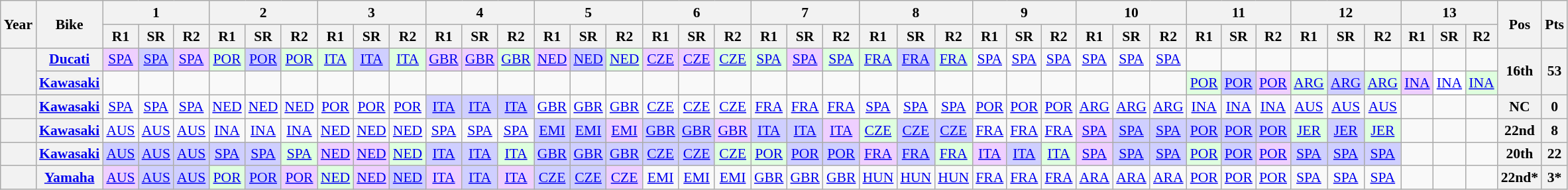<table class="wikitable" style="text-align:center; font-size:90%;">
<tr>
<th rowspan="2">Year</th>
<th rowspan="2">Bike</th>
<th colspan="3">1</th>
<th colspan="3">2</th>
<th colspan="3">3</th>
<th colspan="3">4</th>
<th colspan="3">5</th>
<th colspan="3">6</th>
<th colspan="3">7</th>
<th colspan="3">8</th>
<th colspan="3">9</th>
<th colspan="3">10</th>
<th colspan="3">11</th>
<th colspan="3">12</th>
<th colspan="3">13</th>
<th rowspan="2">Pos</th>
<th rowspan="2">Pts</th>
</tr>
<tr>
<th>R1</th>
<th>SR</th>
<th>R2</th>
<th>R1</th>
<th>SR</th>
<th>R2</th>
<th>R1</th>
<th>SR</th>
<th>R2</th>
<th>R1</th>
<th>SR</th>
<th>R2</th>
<th>R1</th>
<th>SR</th>
<th>R2</th>
<th>R1</th>
<th>SR</th>
<th>R2</th>
<th>R1</th>
<th>SR</th>
<th>R2</th>
<th>R1</th>
<th>SR</th>
<th>R2</th>
<th>R1</th>
<th>SR</th>
<th>R2</th>
<th>R1</th>
<th>SR</th>
<th>R2</th>
<th>R1</th>
<th>SR</th>
<th>R2</th>
<th>R1</th>
<th>SR</th>
<th>R2</th>
<th>R1</th>
<th>SR</th>
<th>R2</th>
</tr>
<tr>
<th rowspan="2"></th>
<th><a href='#'>Ducati</a></th>
<td style="background:#EFCFFF;"><a href='#'>SPA</a><br></td>
<td style="background:#CFCFFF;"><a href='#'>SPA</a><br></td>
<td style="background:#EFCFFF;"><a href='#'>SPA</a><br></td>
<td style="background:#DFFFDF;"><a href='#'>POR</a><br></td>
<td style="background:#CFCFFF;"><a href='#'>POR</a><br></td>
<td style="background:#DFFFDF;"><a href='#'>POR</a><br></td>
<td style="background:#DFFFDF;"><a href='#'>ITA</a><br></td>
<td style="background:#CFCFFF;"><a href='#'>ITA</a><br></td>
<td style="background:#DFFFDF;"><a href='#'>ITA</a><br></td>
<td style="background:#EFCFFF;"><a href='#'>GBR</a><br></td>
<td style="background:#EFCFFF;"><a href='#'>GBR</a><br></td>
<td style="background:#DFFFDF;"><a href='#'>GBR</a><br></td>
<td style="background:#EFCFFF;"><a href='#'>NED</a><br></td>
<td style="background:#CFCFFF;"><a href='#'>NED</a><br></td>
<td style="background:#DFFFDF;"><a href='#'>NED</a><br></td>
<td style="background:#EFCFFF;"><a href='#'>CZE</a><br></td>
<td style="background:#EFCFFF;"><a href='#'>CZE</a><br></td>
<td style="background:#DFFFDF;"><a href='#'>CZE</a><br></td>
<td style="background:#DFFFDF;"><a href='#'>SPA</a><br></td>
<td style="background:#EFCFFF;"><a href='#'>SPA</a><br></td>
<td style="background:#DFFFDF;"><a href='#'>SPA</a><br></td>
<td style="background:#DFFFDF;"><a href='#'>FRA</a><br></td>
<td style="background:#CFCFFF;"><a href='#'>FRA</a><br></td>
<td style="background:#DFFFDF;"><a href='#'>FRA</a><br></td>
<td><a href='#'>SPA</a></td>
<td><a href='#'>SPA</a></td>
<td><a href='#'>SPA</a></td>
<td><a href='#'>SPA</a></td>
<td><a href='#'>SPA</a></td>
<td><a href='#'>SPA</a></td>
<td></td>
<td></td>
<td></td>
<td></td>
<td></td>
<td></td>
<td></td>
<td></td>
<td></td>
<th rowspan="2">16th</th>
<th rowspan="2">53</th>
</tr>
<tr>
<th><a href='#'>Kawasaki</a></th>
<td></td>
<td></td>
<td></td>
<td></td>
<td></td>
<td></td>
<td></td>
<td></td>
<td></td>
<td></td>
<td></td>
<td></td>
<td></td>
<td></td>
<td></td>
<td></td>
<td></td>
<td></td>
<td></td>
<td></td>
<td></td>
<td></td>
<td></td>
<td></td>
<td></td>
<td></td>
<td></td>
<td></td>
<td></td>
<td></td>
<td style="background:#DFFFDF;"><a href='#'>POR</a><br></td>
<td style="background:#CFCFFF;"><a href='#'>POR</a><br></td>
<td style="background:#EFCFFF;"><a href='#'>POR</a><br></td>
<td style="background:#DFFFDF;"><a href='#'>ARG</a><br></td>
<td style="background:#CFCFFF;"><a href='#'>ARG</a><br></td>
<td style="background:#DFFFDF;"><a href='#'>ARG</a><br></td>
<td style="background:#EFCFFF;"><a href='#'>INA</a><br></td>
<td style="background:#FFFFFF;"><a href='#'>INA</a><br></td>
<td style="background:#DFFFDF;"><a href='#'>INA</a><br></td>
</tr>
<tr>
<th></th>
<th><a href='#'>Kawasaki</a></th>
<td><a href='#'>SPA</a></td>
<td><a href='#'>SPA</a></td>
<td><a href='#'>SPA</a></td>
<td><a href='#'>NED</a></td>
<td><a href='#'>NED</a></td>
<td><a href='#'>NED</a></td>
<td><a href='#'>POR</a></td>
<td><a href='#'>POR</a></td>
<td><a href='#'>POR</a></td>
<td style="background:#CFCFFF;"><a href='#'>ITA</a><br></td>
<td style="background:#CFCFFF;"><a href='#'>ITA</a><br></td>
<td style="background:#CFCFFF;"><a href='#'>ITA</a><br></td>
<td><a href='#'>GBR</a></td>
<td><a href='#'>GBR</a></td>
<td><a href='#'>GBR</a></td>
<td><a href='#'>CZE</a></td>
<td><a href='#'>CZE</a></td>
<td><a href='#'>CZE</a></td>
<td><a href='#'>FRA</a></td>
<td><a href='#'>FRA</a></td>
<td><a href='#'>FRA</a></td>
<td><a href='#'>SPA</a></td>
<td><a href='#'>SPA</a></td>
<td><a href='#'>SPA</a></td>
<td><a href='#'>POR</a></td>
<td><a href='#'>POR</a></td>
<td><a href='#'>POR</a></td>
<td><a href='#'>ARG</a></td>
<td><a href='#'>ARG</a></td>
<td><a href='#'>ARG</a></td>
<td><a href='#'>INA</a></td>
<td><a href='#'>INA</a></td>
<td><a href='#'>INA</a></td>
<td><a href='#'>AUS</a></td>
<td><a href='#'>AUS</a></td>
<td><a href='#'>AUS</a></td>
<td></td>
<td></td>
<td></td>
<th>NC</th>
<th>0</th>
</tr>
<tr>
<th></th>
<th><a href='#'>Kawasaki</a></th>
<td><a href='#'>AUS</a></td>
<td><a href='#'>AUS</a></td>
<td><a href='#'>AUS</a></td>
<td><a href='#'>INA</a></td>
<td><a href='#'>INA</a></td>
<td><a href='#'>INA</a></td>
<td><a href='#'>NED</a></td>
<td><a href='#'>NED</a></td>
<td><a href='#'>NED</a></td>
<td><a href='#'>SPA</a></td>
<td><a href='#'>SPA</a></td>
<td><a href='#'>SPA</a></td>
<td style="background:#CFCFFF;"><a href='#'>EMI</a><br></td>
<td style="background:#CFCFFF;"><a href='#'>EMI</a><br></td>
<td style="background:#EFCFFF;"><a href='#'>EMI</a><br></td>
<td style="background:#CFCFFF;"><a href='#'>GBR</a><br></td>
<td style="background:#CFCFFF;"><a href='#'>GBR</a><br></td>
<td style="background:#EFCFFF;"><a href='#'>GBR</a><br></td>
<td style="background:#CFCFFF;"><a href='#'>ITA</a><br></td>
<td style="background:#CFCFFF;"><a href='#'>ITA</a><br></td>
<td style="background:#EFCFFF;"><a href='#'>ITA</a><br></td>
<td style="background:#DFFFDF;"><a href='#'>CZE</a><br></td>
<td style="background:#CFCFFF;"><a href='#'>CZE</a><br></td>
<td style="background:#CFCFFF;"><a href='#'>CZE</a><br></td>
<td><a href='#'>FRA</a></td>
<td><a href='#'>FRA</a></td>
<td><a href='#'>FRA</a></td>
<td style="background:#EFCFFF;"><a href='#'>SPA</a><br></td>
<td style="background:#CFCFFF;"><a href='#'>SPA</a><br></td>
<td style="background:#CFCFFF;"><a href='#'>SPA</a><br></td>
<td style="background:#CFCFFF;"><a href='#'>POR</a><br></td>
<td style="background:#CFCFFF;"><a href='#'>POR</a><br></td>
<td style="background:#CFCFFF;"><a href='#'>POR</a><br></td>
<td style="background:#DFFFDF;"><a href='#'>JER</a><br></td>
<td style="background:#CFCFFF;"><a href='#'>JER</a><br></td>
<td style="background:#DFFFDF;"><a href='#'>JER</a><br></td>
<td></td>
<td></td>
<td></td>
<th>22nd</th>
<th>8</th>
</tr>
<tr>
<th></th>
<th><a href='#'>Kawasaki</a></th>
<td style="background:#CFCFFF;"><a href='#'>AUS</a><br></td>
<td style="background:#CFCFFF;"><a href='#'>AUS</a><br></td>
<td style="background:#CFCFFF;"><a href='#'>AUS</a><br></td>
<td style="background:#CFCFFF;"><a href='#'>SPA</a><br></td>
<td style="background:#CFCFFF;"><a href='#'>SPA</a><br></td>
<td style="background:#DFFFDF;"><a href='#'>SPA</a><br></td>
<td style="background:#EFCFFF;"><a href='#'>NED</a><br></td>
<td style="background:#EFCFFF;"><a href='#'>NED</a><br></td>
<td style="background:#DFFFDF;"><a href='#'>NED</a><br></td>
<td style="background:#CFCFFF;"><a href='#'>ITA</a><br></td>
<td style="background:#CFCFFF;"><a href='#'>ITA</a><br></td>
<td style="background:#DFFFDF;"><a href='#'>ITA</a><br></td>
<td style="background:#CFCFFF;"><a href='#'>GBR</a><br></td>
<td style="background:#CFCFFF;"><a href='#'>GBR</a><br></td>
<td style="background:#CFCFFF;"><a href='#'>GBR</a><br></td>
<td style="background:#CFCFFF;"><a href='#'>CZE</a><br></td>
<td style="background:#CFCFFF;"><a href='#'>CZE</a><br></td>
<td style="background:#DFFFDF;"><a href='#'>CZE</a><br></td>
<td style="background:#DFFFDF;"><a href='#'>POR</a><br></td>
<td style="background:#CFCFFF;"><a href='#'>POR</a><br></td>
<td style="background:#CFCFFF;"><a href='#'>POR</a><br></td>
<td style="background:#EFCFFF;"><a href='#'>FRA</a><br></td>
<td style="background:#CFCFFF;"><a href='#'>FRA</a><br></td>
<td style="background:#DFFFDF;"><a href='#'>FRA</a><br></td>
<td style="background:#EFCFFF;"><a href='#'>ITA</a><br></td>
<td style="background:#CFCFFF;"><a href='#'>ITA</a><br></td>
<td style="background:#DFFFDF;"><a href='#'>ITA</a><br></td>
<td style="background:#EFCFFF;"><a href='#'>SPA</a><br></td>
<td style="background:#CFCFFF;"><a href='#'>SPA</a><br></td>
<td style="background:#CFCFFF;"><a href='#'>SPA</a><br></td>
<td style="background:#DFFFDF;"><a href='#'>POR</a><br></td>
<td style="background:#CFCFFF;"><a href='#'>POR</a><br></td>
<td style="background:#EFCFFF;"><a href='#'>POR</a><br></td>
<td style="background:#CFCFFF;"><a href='#'>SPA</a><br></td>
<td style="background:#CFCFFF;"><a href='#'>SPA</a><br></td>
<td style="background:#CFCFFF;"><a href='#'>SPA</a><br></td>
<td></td>
<td></td>
<td></td>
<th>20th</th>
<th>22</th>
</tr>
<tr>
<th></th>
<th><a href='#'>Yamaha</a></th>
<td style="background:#EFCFFF;"><a href='#'>AUS</a><br></td>
<td style="background:#CFCFFF;"><a href='#'>AUS</a><br></td>
<td style="background:#CFCFFF;"><a href='#'>AUS</a><br></td>
<td style="background:#DFFFDF;"><a href='#'>POR</a><br></td>
<td style="background:#CFCFFF;"><a href='#'>POR</a><br></td>
<td style="background:#EFCFFF;"><a href='#'>POR</a><br></td>
<td style="background:#DFFFDF;"><a href='#'>NED</a><br></td>
<td style="background:#EFCFFF;"><a href='#'>NED</a><br></td>
<td style="background:#CFCFFF;"><a href='#'>NED</a><br></td>
<td style="background:#EFCFFF;"><a href='#'>ITA</a><br></td>
<td style="background:#CFCFFF;"><a href='#'>ITA</a><br></td>
<td style="background:#EFCFFF;"><a href='#'>ITA</a><br></td>
<td style="background:#CFCFFF;"><a href='#'>CZE</a><br></td>
<td style="background:#CFCFFF;"><a href='#'>CZE</a><br></td>
<td style="background:#EFCFFF;"><a href='#'>CZE</a><br></td>
<td><a href='#'>EMI</a></td>
<td><a href='#'>EMI</a></td>
<td><a href='#'>EMI</a></td>
<td><a href='#'>GBR</a></td>
<td><a href='#'>GBR</a></td>
<td><a href='#'>GBR</a></td>
<td><a href='#'>HUN</a></td>
<td><a href='#'>HUN</a></td>
<td><a href='#'>HUN</a></td>
<td><a href='#'>FRA</a></td>
<td><a href='#'>FRA</a></td>
<td><a href='#'>FRA</a></td>
<td><a href='#'>ARA</a></td>
<td><a href='#'>ARA</a></td>
<td><a href='#'>ARA</a></td>
<td><a href='#'>POR</a></td>
<td><a href='#'>POR</a></td>
<td><a href='#'>POR</a></td>
<td><a href='#'>SPA</a></td>
<td><a href='#'>SPA</a></td>
<td><a href='#'>SPA</a></td>
<td></td>
<td></td>
<td></td>
<th>22nd*</th>
<th>3*</th>
</tr>
</table>
